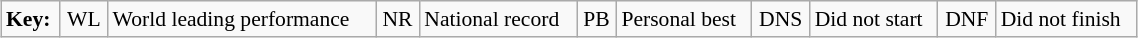<table class="wikitable" style="margin:0.5em auto; font-size:90%;position:relative;" width=60%>
<tr>
<td><strong>Key:</strong></td>
<td align=center>WL</td>
<td>World leading performance</td>
<td align=center>NR</td>
<td>National record</td>
<td align=center>PB</td>
<td>Personal best</td>
<td align=center>DNS</td>
<td>Did not start</td>
<td align=center>DNF</td>
<td>Did not finish</td>
</tr>
</table>
